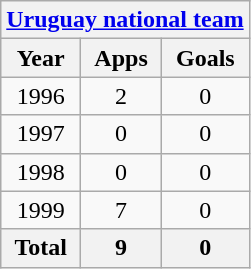<table class="wikitable" style="text-align:center">
<tr>
<th colspan=3><a href='#'>Uruguay national team</a></th>
</tr>
<tr>
<th>Year</th>
<th>Apps</th>
<th>Goals</th>
</tr>
<tr>
<td>1996</td>
<td>2</td>
<td>0</td>
</tr>
<tr>
<td>1997</td>
<td>0</td>
<td>0</td>
</tr>
<tr>
<td>1998</td>
<td>0</td>
<td>0</td>
</tr>
<tr>
<td>1999</td>
<td>7</td>
<td>0</td>
</tr>
<tr>
<th>Total</th>
<th>9</th>
<th>0</th>
</tr>
</table>
